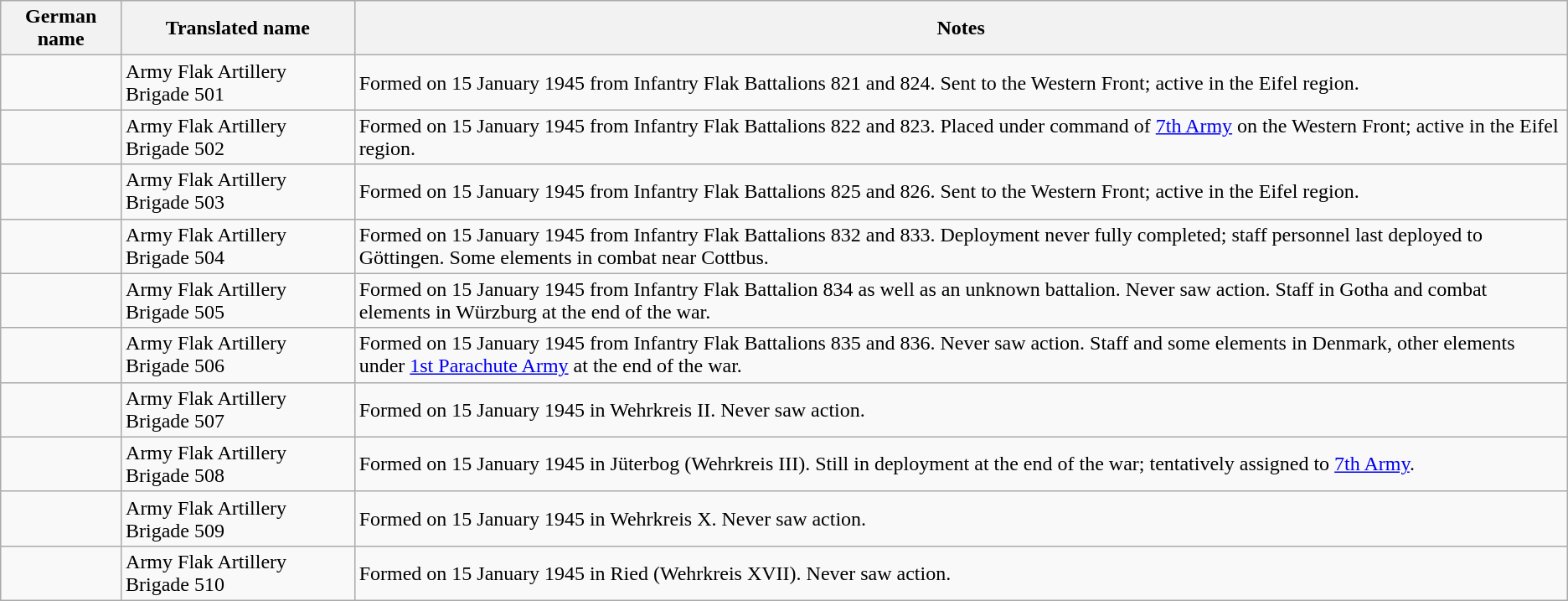<table class="wikitable">
<tr>
<th>German name</th>
<th>Translated name</th>
<th>Notes</th>
</tr>
<tr>
<td></td>
<td>Army Flak Artillery Brigade 501</td>
<td>Formed on 15 January 1945 from Infantry Flak Battalions 821 and 824. Sent to the Western Front; active in the Eifel region.</td>
</tr>
<tr>
<td></td>
<td>Army Flak Artillery Brigade 502</td>
<td>Formed on 15 January 1945 from Infantry Flak Battalions 822 and 823. Placed under command of <a href='#'>7th Army</a> on the Western Front; active in the Eifel region.</td>
</tr>
<tr>
<td></td>
<td>Army Flak Artillery Brigade 503</td>
<td>Formed on 15 January 1945 from Infantry Flak Battalions 825 and 826. Sent to the Western Front; active in the Eifel region.</td>
</tr>
<tr>
<td></td>
<td>Army Flak Artillery Brigade 504</td>
<td>Formed on 15 January 1945 from Infantry Flak Battalions 832 and 833. Deployment never fully completed; staff personnel last deployed to Göttingen. Some elements in combat near Cottbus.</td>
</tr>
<tr>
<td></td>
<td>Army Flak Artillery Brigade 505</td>
<td>Formed on 15 January 1945 from Infantry Flak Battalion 834 as well as an unknown battalion. Never saw action. Staff in Gotha and combat elements in Würzburg at the end of the war.</td>
</tr>
<tr>
<td></td>
<td>Army Flak Artillery Brigade 506</td>
<td>Formed on 15 January 1945 from Infantry Flak Battalions 835 and 836. Never saw action. Staff and some elements in Denmark, other elements under <a href='#'>1st Parachute Army</a> at the end of the war.</td>
</tr>
<tr>
<td></td>
<td>Army Flak Artillery Brigade 507</td>
<td>Formed on 15 January 1945 in Wehrkreis II. Never saw action.</td>
</tr>
<tr>
<td></td>
<td>Army Flak Artillery Brigade 508</td>
<td>Formed on 15 January 1945 in Jüterbog (Wehrkreis III). Still in deployment at the end of the war; tentatively assigned to <a href='#'>7th Army</a>.</td>
</tr>
<tr>
<td></td>
<td>Army Flak Artillery Brigade 509</td>
<td>Formed on 15 January 1945 in Wehrkreis X. Never saw action.</td>
</tr>
<tr>
<td></td>
<td>Army Flak Artillery Brigade 510</td>
<td>Formed on 15 January 1945 in Ried (Wehrkreis XVII). Never saw action.</td>
</tr>
</table>
